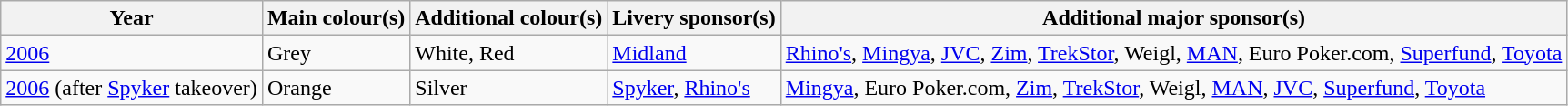<table class="wikitable">
<tr>
<th>Year</th>
<th>Main colour(s)</th>
<th>Additional colour(s)</th>
<th>Livery sponsor(s)</th>
<th>Additional major sponsor(s)</th>
</tr>
<tr>
<td><a href='#'>2006</a></td>
<td>Grey</td>
<td>White, Red</td>
<td><a href='#'>Midland</a></td>
<td><a href='#'>Rhino's</a>, <a href='#'>Mingya</a>, <a href='#'>JVC</a>, <a href='#'>Zim</a>, <a href='#'>TrekStor</a>, Weigl, <a href='#'>MAN</a>, Euro Poker.com, <a href='#'>Superfund</a>, <a href='#'>Toyota</a></td>
</tr>
<tr>
<td><a href='#'>2006</a> (after <a href='#'>Spyker</a> takeover)</td>
<td>Orange</td>
<td>Silver</td>
<td><a href='#'>Spyker</a>, <a href='#'>Rhino's</a></td>
<td><a href='#'>Mingya</a>, Euro Poker.com, <a href='#'>Zim</a>, <a href='#'>TrekStor</a>, Weigl, <a href='#'>MAN</a>, <a href='#'>JVC</a>, <a href='#'>Superfund</a>, <a href='#'>Toyota</a></td>
</tr>
</table>
